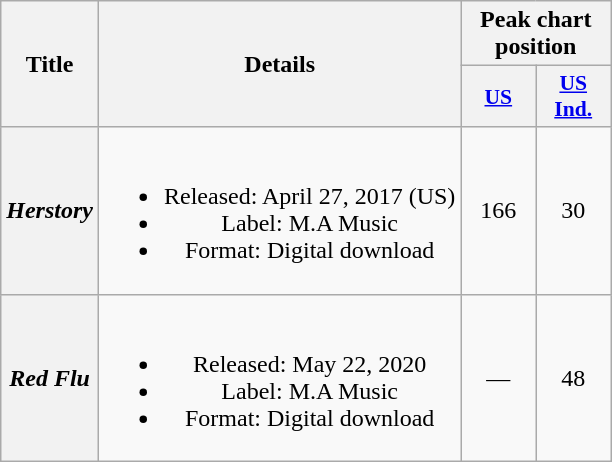<table class="wikitable plainrowheaders" style="text-align:center;">
<tr>
<th scope="col" rowspan="2">Title</th>
<th scope="col" rowspan="2">Details</th>
<th colspan="2" scope="col">Peak chart position</th>
</tr>
<tr>
<th scope="col" style="width:3em;font-size:90%;"><a href='#'>US</a><br></th>
<th scope="col" style="width:3em;font-size:90%;"><a href='#'>US<br>Ind.</a><br></th>
</tr>
<tr>
<th scope="row"><em>Herstory</em></th>
<td><br><ul><li>Released: April 27, 2017 <span>(US)</span></li><li>Label: M.A Music</li><li>Format: Digital download</li></ul></td>
<td>166</td>
<td>30</td>
</tr>
<tr>
<th scope="row"><em>Red Flu</em></th>
<td><br><ul><li>Released: May 22, 2020</li><li>Label: M.A Music</li><li>Format: Digital download</li></ul></td>
<td>—</td>
<td>48</td>
</tr>
</table>
